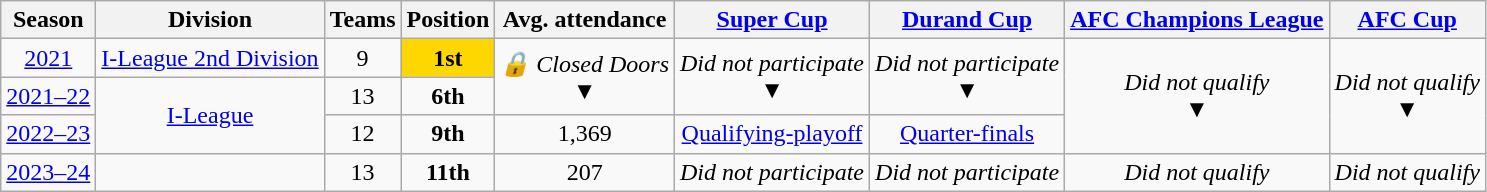<table class="wikitable" style="text-align: center;">
<tr>
<th>Season</th>
<th>Division</th>
<th>Teams</th>
<th>Position</th>
<th>Avg. attendance</th>
<th><a href='#'>Super Cup</a></th>
<th><a href='#'>Durand Cup</a></th>
<th><a href='#'>AFC Champions League</a></th>
<th><a href='#'>AFC Cup</a></th>
</tr>
<tr>
<td><a href='#'>2021</a></td>
<td><a href='#'>I-League 2nd Division</a></td>
<td>9</td>
<td bgcolor="gold"><strong>1st</strong></td>
<td rowspan="2"><em>🔒 Closed Doors</em><br>▼</td>
<td rowspan="2"><em>Did not participate</em><br>▼</td>
<td rowspan="2"><em>Did not participate</em><br>▼</td>
<td rowspan="3"><em>Did not qualify</em><br>▼</td>
<td rowspan="3"><em>Did not qualify</em><br>▼</td>
</tr>
<tr>
<td><a href='#'>2021–22</a></td>
<td rowspan="2"><a href='#'>I-League</a></td>
<td>13</td>
<td><strong>6th</strong></td>
</tr>
<tr>
<td><a href='#'>2022–23</a></td>
<td>12</td>
<td><strong>9th</strong></td>
<td>1,369</td>
<td><a href='#'>Qualifying-playoff</a></td>
<td><a href='#'>Quarter-finals</a></td>
</tr>
<tr>
<td><a href='#'>2023–24</a></td>
<td></td>
<td>13</td>
<td><strong>11th</strong></td>
<td>207</td>
<td><em>Did not participate</em></td>
<td><em>Did not participate</em></td>
<td><em>Did not qualify</em></td>
<td><em>Did not qualify</em></td>
</tr>
</table>
